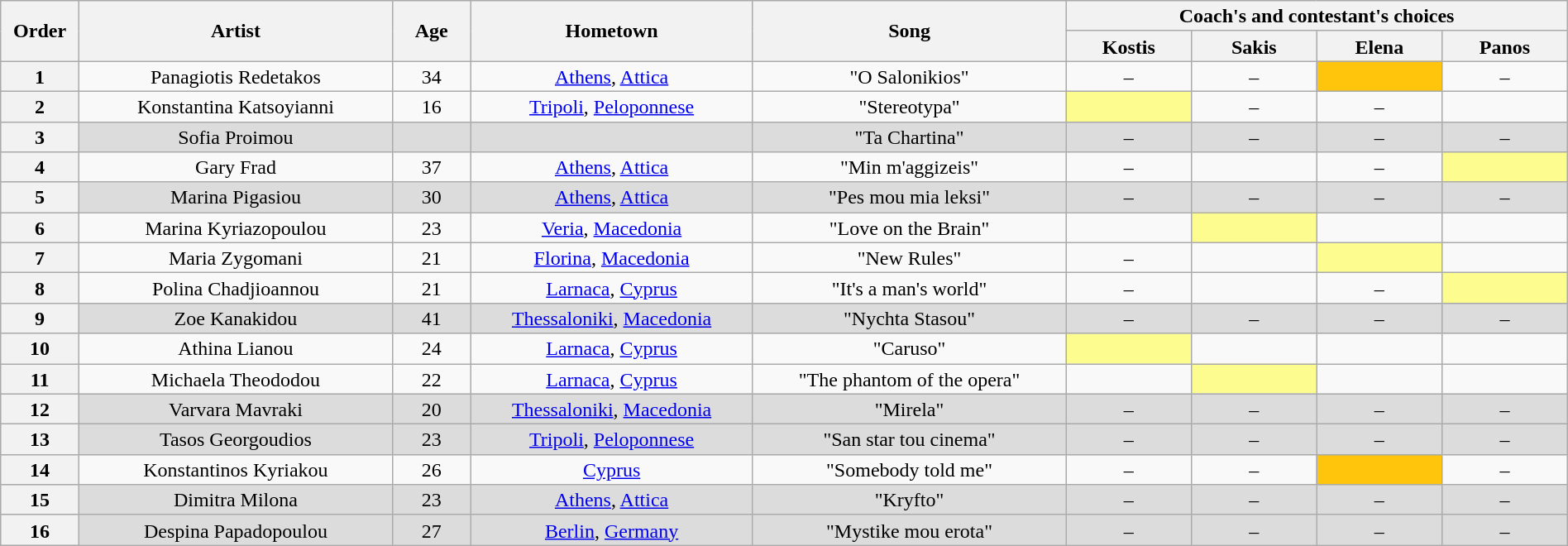<table class="wikitable" style="text-align:center; line-height:17px; width:100%;">
<tr>
<th scope="col" rowspan="2" width="05%">Order</th>
<th scope="col" rowspan="2" width="20%">Artist</th>
<th scope="col" rowspan="2" width="05%">Age</th>
<th scope="col" rowspan="2" width="18%">Hometown</th>
<th scope="col" rowspan="2" width="20%">Song</th>
<th scope="col" colspan="4" width="32%">Coach's and contestant's choices</th>
</tr>
<tr>
<th width="08%">Kostis</th>
<th width="08%">Sakis</th>
<th width="08%">Elena</th>
<th width="08%">Panos</th>
</tr>
<tr>
<th>1</th>
<td>Panagiotis Redetakos</td>
<td>34</td>
<td><a href='#'>Athens</a>, <a href='#'>Attica</a></td>
<td>"O Salonikios"</td>
<td>–</td>
<td>–</td>
<td style="background: #FFC50C;"></td>
<td>–</td>
</tr>
<tr>
<th>2</th>
<td>Konstantina Katsoyianni</td>
<td>16</td>
<td><a href='#'>Tripoli</a>, <a href='#'>Peloponnese</a></td>
<td>"Stereotypa"</td>
<td style="background: #fdfc8f;"></td>
<td>–</td>
<td>–</td>
<td></td>
</tr>
<tr style="background: #DCDCDC;" |>
<th>3</th>
<td>Sofia Proimou</td>
<td></td>
<td></td>
<td>"Ta Chartina"</td>
<td>–</td>
<td>–</td>
<td>–</td>
<td>–</td>
</tr>
<tr>
<th>4</th>
<td>Gary Frad</td>
<td>37</td>
<td><a href='#'>Athens</a>, <a href='#'>Attica</a></td>
<td>"Min m'aggizeis"</td>
<td>–</td>
<td></td>
<td>–</td>
<td style="background: #fdfc8f;"></td>
</tr>
<tr style="background: #DCDCDC;" |>
<th>5</th>
<td>Marina Pigasiou</td>
<td>30</td>
<td><a href='#'>Athens</a>, <a href='#'>Attica</a></td>
<td>"Pes mou mia leksi"</td>
<td>–</td>
<td>–</td>
<td>–</td>
<td>–</td>
</tr>
<tr>
<th>6</th>
<td>Marina Kyriazopoulou</td>
<td>23</td>
<td><a href='#'>Veria</a>, <a href='#'>Macedonia</a></td>
<td>"Love on the Brain"</td>
<td></td>
<td style="background: #fdfc8f;"></td>
<td></td>
<td></td>
</tr>
<tr>
<th>7</th>
<td>Maria Zygomani</td>
<td>21</td>
<td><a href='#'>Florina</a>, <a href='#'>Macedonia</a></td>
<td>"New Rules"</td>
<td>–</td>
<td></td>
<td style="background: #fdfc8f;"></td>
<td></td>
</tr>
<tr>
<th>8</th>
<td>Polina Chadjioannou</td>
<td>21</td>
<td><a href='#'>Larnaca</a>, <a href='#'>Cyprus</a></td>
<td>"It's a man's world"</td>
<td>–</td>
<td></td>
<td>–</td>
<td style="background: #fdfc8f;"></td>
</tr>
<tr style="background: #DCDCDC;" |>
<th>9</th>
<td>Zoe Kanakidou</td>
<td>41</td>
<td><a href='#'>Thessaloniki</a>, <a href='#'>Macedonia</a></td>
<td>"Nychta Stasou"</td>
<td>–</td>
<td>–</td>
<td>–</td>
<td>–</td>
</tr>
<tr>
<th>10</th>
<td>Athina Lianou</td>
<td>24</td>
<td><a href='#'>Larnaca</a>, <a href='#'>Cyprus</a></td>
<td>"Caruso"</td>
<td style="background: #fdfc8f;"></td>
<td></td>
<td></td>
<td></td>
</tr>
<tr>
<th>11</th>
<td>Michaela Theododou</td>
<td>22</td>
<td><a href='#'>Larnaca</a>, <a href='#'>Cyprus</a></td>
<td>"The phantom of the opera"</td>
<td></td>
<td style="background: #fdfc8f;"></td>
<td></td>
<td></td>
</tr>
<tr style="background: #DCDCDC;" |>
<th>12</th>
<td>Varvara Mavraki</td>
<td>20</td>
<td><a href='#'>Thessaloniki</a>, <a href='#'>Macedonia</a></td>
<td>"Mirela"</td>
<td>–</td>
<td>–</td>
<td>–</td>
<td>–</td>
</tr>
<tr style="background: #DCDCDC;" |>
<th>13</th>
<td>Tasos Georgoudios</td>
<td>23</td>
<td><a href='#'>Tripoli</a>, <a href='#'>Peloponnese</a></td>
<td>"San star tou cinema"</td>
<td>–</td>
<td>–</td>
<td>–</td>
<td>–</td>
</tr>
<tr>
<th>14</th>
<td>Konstantinos Kyriakou</td>
<td>26</td>
<td><a href='#'>Cyprus</a></td>
<td>"Somebody told me"</td>
<td>–</td>
<td>–</td>
<td style="background: #FFC50C;"></td>
<td>–</td>
</tr>
<tr style="background: #DCDCDC;" |>
<th>15</th>
<td>Dimitra Milona</td>
<td>23</td>
<td><a href='#'>Athens</a>, <a href='#'>Attica</a></td>
<td>"Kryfto"</td>
<td>–</td>
<td>–</td>
<td>–</td>
<td>–</td>
</tr>
<tr style="background: #DCDCDC;" |>
<th>16</th>
<td>Despina Papadopoulou</td>
<td>27</td>
<td><a href='#'>Berlin</a>, <a href='#'>Germany</a></td>
<td>"Mystike mou erota"</td>
<td>–</td>
<td>–</td>
<td>–</td>
<td>–</td>
</tr>
</table>
